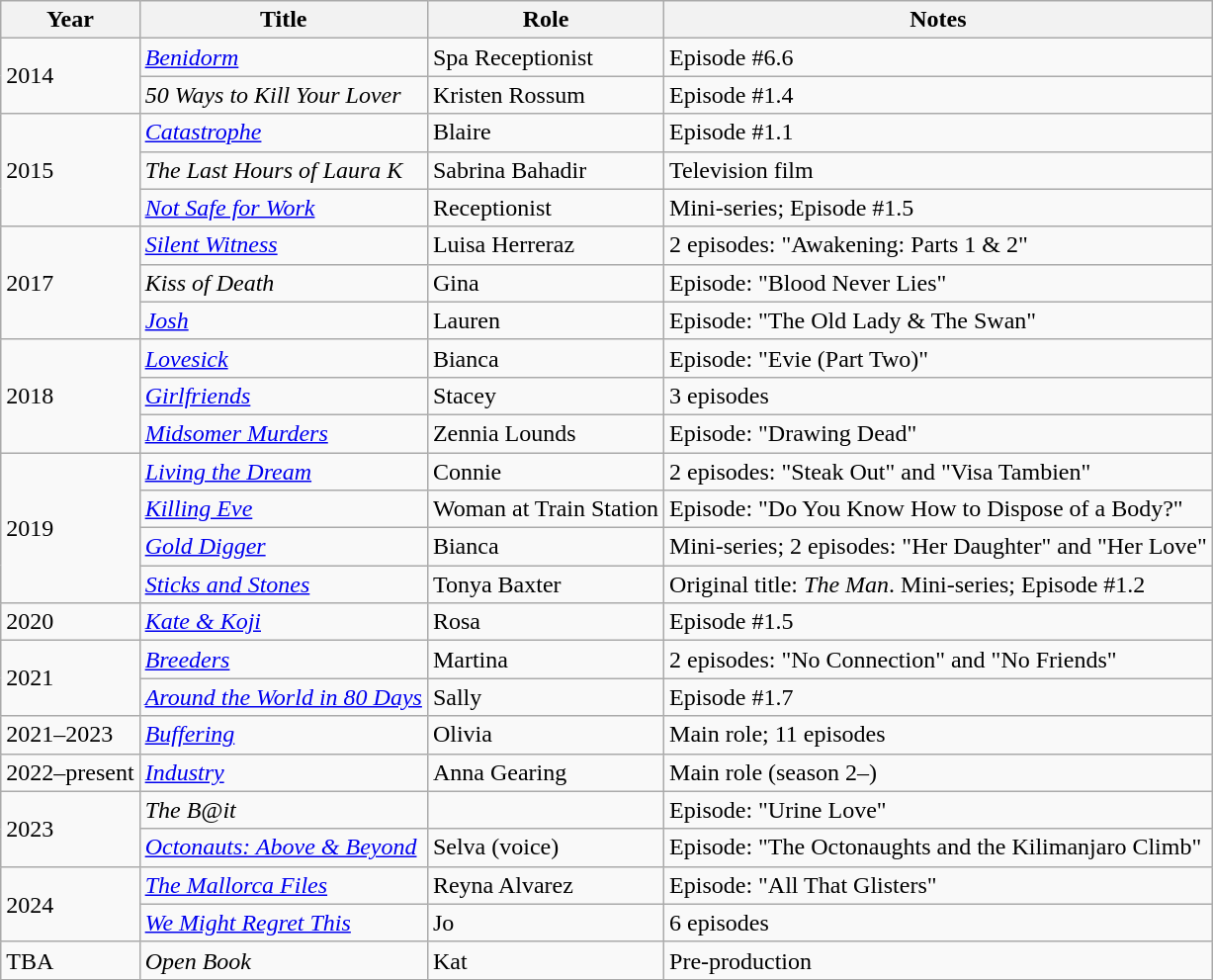<table class="wikitable sortable">
<tr>
<th>Year</th>
<th>Title</th>
<th>Role</th>
<th class="unsortable">Notes</th>
</tr>
<tr>
<td rowspan="2">2014</td>
<td><em><a href='#'>Benidorm</a></em></td>
<td>Spa Receptionist</td>
<td>Episode #6.6</td>
</tr>
<tr>
<td><em>50 Ways to Kill Your Lover</em></td>
<td>Kristen Rossum</td>
<td>Episode #1.4</td>
</tr>
<tr>
<td rowspan="3">2015</td>
<td><em><a href='#'>Catastrophe</a></em></td>
<td>Blaire</td>
<td>Episode #1.1</td>
</tr>
<tr>
<td><em>The Last Hours of Laura K</em></td>
<td>Sabrina Bahadir</td>
<td>Television film</td>
</tr>
<tr>
<td><em><a href='#'>Not Safe for Work</a></em></td>
<td>Receptionist</td>
<td>Mini-series; Episode #1.5</td>
</tr>
<tr>
<td rowspan="3">2017</td>
<td><em><a href='#'>Silent Witness</a></em></td>
<td>Luisa Herreraz</td>
<td>2 episodes: "Awakening: Parts 1 & 2"</td>
</tr>
<tr>
<td><em>Kiss of Death</em></td>
<td>Gina</td>
<td>Episode: "Blood Never Lies"</td>
</tr>
<tr>
<td><em><a href='#'>Josh</a></em></td>
<td>Lauren</td>
<td>Episode: "The Old Lady & The Swan"</td>
</tr>
<tr>
<td rowspan="3">2018</td>
<td><em><a href='#'>Lovesick</a></em></td>
<td>Bianca</td>
<td>Episode: "Evie (Part Two)"</td>
</tr>
<tr>
<td><em><a href='#'>Girlfriends</a></em></td>
<td>Stacey</td>
<td>3 episodes</td>
</tr>
<tr>
<td><em><a href='#'>Midsomer Murders</a></em></td>
<td>Zennia Lounds</td>
<td>Episode: "Drawing Dead"</td>
</tr>
<tr>
<td rowspan="4">2019</td>
<td><em><a href='#'>Living the Dream</a></em></td>
<td>Connie</td>
<td>2 episodes: "Steak Out" and "Visa Tambien"</td>
</tr>
<tr>
<td><em><a href='#'>Killing Eve</a></em></td>
<td>Woman at Train Station</td>
<td>Episode: "Do You Know How to Dispose of a Body?"</td>
</tr>
<tr>
<td><em><a href='#'>Gold Digger</a></em></td>
<td>Bianca</td>
<td>Mini-series; 2 episodes: "Her Daughter" and "Her Love"</td>
</tr>
<tr>
<td><em><a href='#'>Sticks and Stones</a></em></td>
<td>Tonya Baxter</td>
<td>Original title: <em>The Man</em>. Mini-series; Episode #1.2</td>
</tr>
<tr>
<td>2020</td>
<td><em><a href='#'>Kate & Koji</a></em></td>
<td>Rosa</td>
<td>Episode #1.5</td>
</tr>
<tr>
<td rowspan="2">2021</td>
<td><em><a href='#'>Breeders</a></em></td>
<td>Martina</td>
<td>2 episodes: "No Connection" and "No Friends"</td>
</tr>
<tr>
<td><em><a href='#'>Around the World in 80 Days</a></em></td>
<td>Sally</td>
<td>Episode #1.7</td>
</tr>
<tr>
<td>2021–2023</td>
<td><em><a href='#'>Buffering</a></em></td>
<td>Olivia</td>
<td>Main role; 11 episodes</td>
</tr>
<tr>
<td>2022–present</td>
<td><em><a href='#'>Industry</a></em></td>
<td>Anna Gearing</td>
<td>Main role (season 2–)</td>
</tr>
<tr>
<td rowspan="2">2023</td>
<td><em>The B@it</em></td>
<td></td>
<td>Episode: "Urine Love"</td>
</tr>
<tr>
<td><em><a href='#'>Octonauts: Above & Beyond</a></em></td>
<td>Selva (voice)</td>
<td>Episode: "The Octonaughts and the Kilimanjaro Climb"</td>
</tr>
<tr>
<td rowspan="2">2024</td>
<td><em><a href='#'>The Mallorca Files</a></em></td>
<td>Reyna Alvarez</td>
<td>Episode: "All That Glisters"</td>
</tr>
<tr>
<td><em><a href='#'>We Might Regret This</a></em></td>
<td>Jo</td>
<td>6 episodes</td>
</tr>
<tr>
<td>TBA</td>
<td><em>Open Book</em></td>
<td>Kat</td>
<td>Pre-production</td>
</tr>
<tr>
</tr>
</table>
